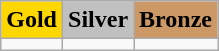<table class=wikitable>
<tr>
<td align=center bgcolor=gold> <strong>Gold</strong></td>
<td align=center bgcolor=silver> <strong>Silver</strong></td>
<td align=center bgcolor=cc9966> <strong>Bronze</strong></td>
</tr>
<tr>
<td></td>
<td></td>
<td></td>
</tr>
</table>
